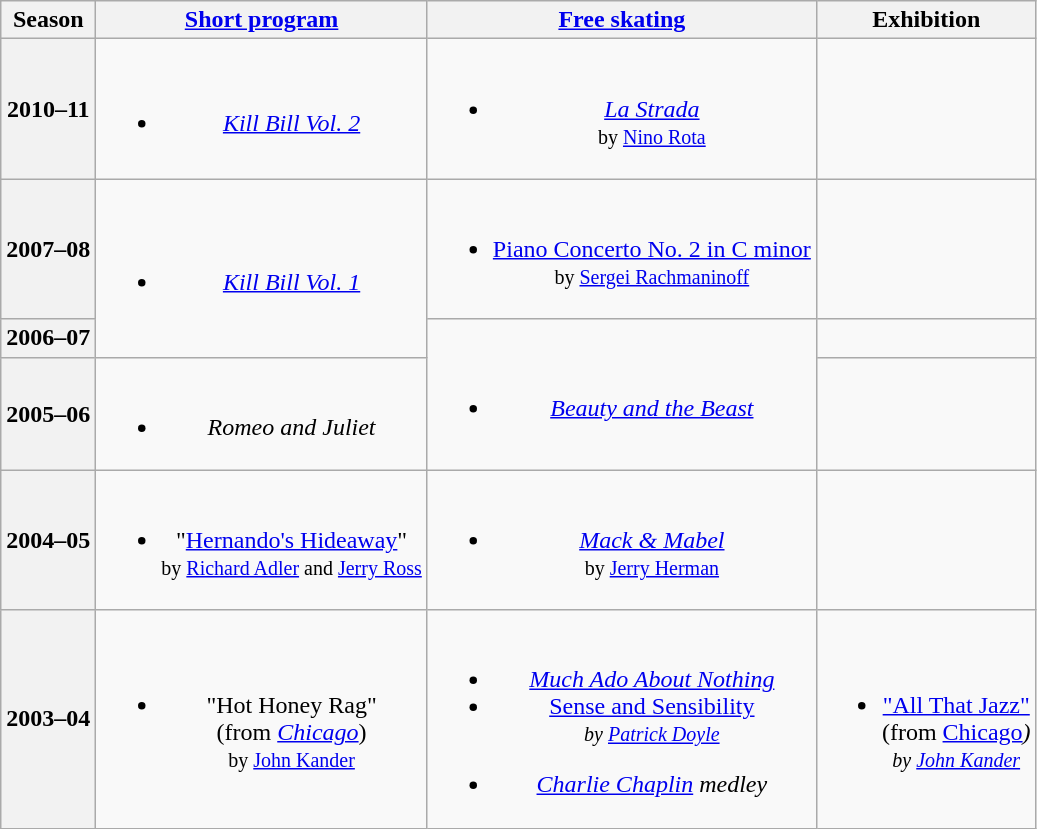<table class="wikitable" style="text-align:center">
<tr>
<th>Season</th>
<th><a href='#'>Short program</a></th>
<th><a href='#'>Free skating</a></th>
<th>Exhibition</th>
</tr>
<tr>
<th>2010–11</th>
<td><br><ul><li><a href='#'><em>Kill Bill Vol. 2</em></a></li></ul></td>
<td><br><ul><li><em><a href='#'>La Strada</a></em> <br><small> by <a href='#'>Nino Rota</a> </small></li></ul></td>
<td></td>
</tr>
<tr>
<th>2007–08</th>
<td rowspan=2><br><ul><li><a href='#'><em>Kill Bill Vol. 1</em></a></li></ul></td>
<td><br><ul><li><a href='#'>Piano Concerto No. 2 in C minor</a> <br><small> by <a href='#'>Sergei Rachmaninoff</a> </small></li></ul></td>
<td></td>
</tr>
<tr>
<th>2006–07</th>
<td rowspan=2><br><ul><li><a href='#'><em>Beauty and the Beast</em></a></li></ul></td>
<td></td>
</tr>
<tr>
<th>2005–06</th>
<td><br><ul><li><em>Romeo and Juliet</em></li></ul></td>
<td></td>
</tr>
<tr>
<th>2004–05 <br> </th>
<td><br><ul><li>"<a href='#'>Hernando's Hideaway</a>" <br><small> by <a href='#'>Richard Adler</a> and <a href='#'>Jerry Ross</a> </small></li></ul></td>
<td><br><ul><li><em><a href='#'>Mack & Mabel</a></em> <br><small> by <a href='#'>Jerry Herman</a> </small></li></ul></td>
<td></td>
</tr>
<tr>
<th>2003–04 <br> </th>
<td><br><ul><li>"Hot Honey Rag" <br> (from <a href='#'><em>Chicago</em></a>) <br><small> by <a href='#'>John Kander</a> </small></li></ul></td>
<td><br><ul><li><a href='#'><em>Much Ado About Nothing</em></a><em></li><li><a href='#'></em>Sense and Sensibility<em></a> <br><small> by <a href='#'>Patrick Doyle</a> </small></li></ul><ul><li><a href='#'>Charlie Chaplin</a> medley</li></ul></td>
<td><br><ul><li><a href='#'>"All That Jazz"</a> <br> (from <a href='#'></em>Chicago<em></a>) <br><small> by <a href='#'>John Kander</a> </small></li></ul></td>
</tr>
</table>
